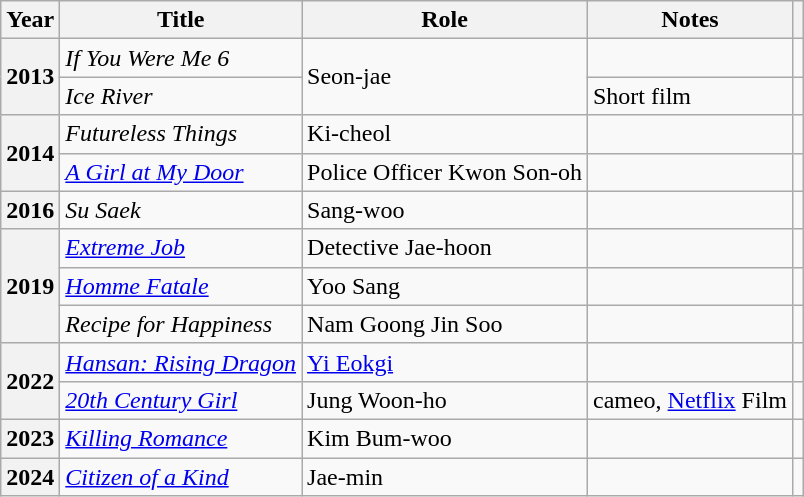<table class="wikitable plainrowheaders sortable">
<tr>
<th scope="col">Year</th>
<th scope="col">Title</th>
<th scope="col">Role</th>
<th scope="col">Notes</th>
<th scope="col" class="unsortable"></th>
</tr>
<tr>
<th scope="row" rowspan="2">2013</th>
<td><em>If You Were Me 6</em></td>
<td rowspan="2">Seon-jae</td>
<td></td>
<td style="text-align:center"></td>
</tr>
<tr>
<td><em>Ice River</em></td>
<td>Short film</td>
<td style="text-align:center"></td>
</tr>
<tr>
<th scope="row" rowspan="2">2014</th>
<td><em>Futureless Things</em></td>
<td>Ki-cheol</td>
<td></td>
<td style="text-align:center"></td>
</tr>
<tr>
<td><em><a href='#'>A Girl at My Door</a></em></td>
<td>Police Officer Kwon Son-oh</td>
<td></td>
<td style="text-align:center"></td>
</tr>
<tr>
<th scope="row">2016</th>
<td><em>Su Saek</em></td>
<td>Sang-woo</td>
<td></td>
<td style="text-align:center"></td>
</tr>
<tr>
<th scope="row" rowspan="3">2019</th>
<td><em><a href='#'>Extreme Job</a></em></td>
<td>Detective Jae-hoon</td>
<td></td>
<td style="text-align:center"></td>
</tr>
<tr>
<td><em><a href='#'>Homme Fatale</a></em></td>
<td>Yoo Sang</td>
<td></td>
<td style="text-align:center"></td>
</tr>
<tr>
<td><em>Recipe for Happiness </em></td>
<td>Nam Goong Jin Soo</td>
<td></td>
<td style="text-align:center"></td>
</tr>
<tr>
<th scope="row" rowspan="2">2022</th>
<td><em><a href='#'>Hansan: Rising Dragon</a></em></td>
<td><a href='#'>Yi Eokgi</a></td>
<td></td>
<td style="text-align:center"></td>
</tr>
<tr>
<td><em><a href='#'>20th Century Girl</a></em></td>
<td>Jung Woon-ho</td>
<td>cameo, <a href='#'>Netflix</a> Film</td>
<td style="text-align:center"></td>
</tr>
<tr>
<th scope="row">2023</th>
<td><em><a href='#'>Killing Romance</a></em></td>
<td>Kim Bum-woo</td>
<td></td>
<td style="text-align:center"></td>
</tr>
<tr>
<th scope="row">2024</th>
<td><em><a href='#'>Citizen of a Kind</a></em></td>
<td>Jae-min</td>
<td></td>
<td style="text-align:center"></td>
</tr>
</table>
